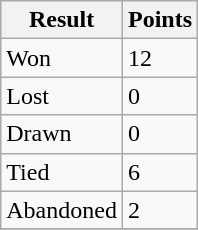<table class="wikitable">
<tr>
<th>Result</th>
<th>Points</th>
</tr>
<tr>
<td>Won</td>
<td>12</td>
</tr>
<tr>
<td>Lost</td>
<td>0</td>
</tr>
<tr>
<td>Drawn</td>
<td>0</td>
</tr>
<tr>
<td>Tied</td>
<td>6</td>
</tr>
<tr>
<td>Abandoned</td>
<td>2</td>
</tr>
<tr>
</tr>
</table>
